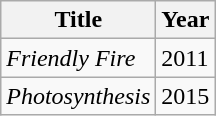<table class="wikitable">
<tr>
<th>Title</th>
<th>Year</th>
</tr>
<tr>
<td><em>Friendly Fire</em></td>
<td>2011</td>
</tr>
<tr>
<td><em>Photosynthesis</em></td>
<td>2015</td>
</tr>
</table>
